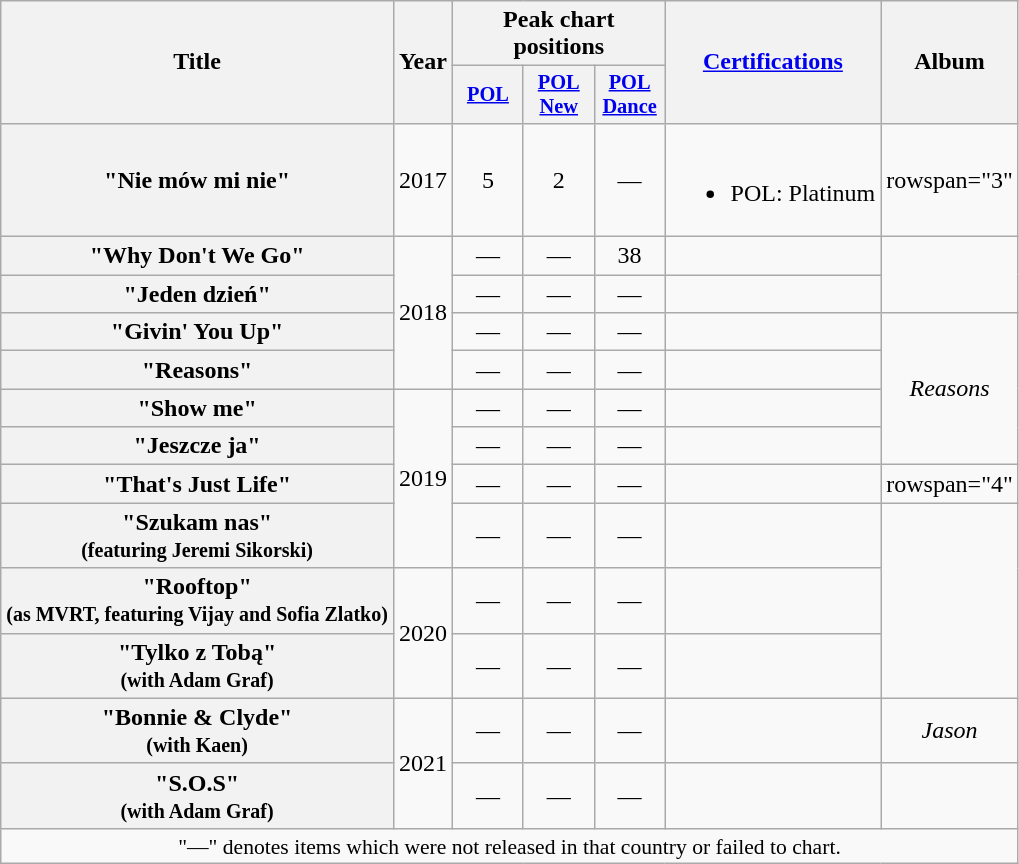<table class="wikitable plainrowheaders" style="text-align:center;">
<tr>
<th rowspan="2" scope="col">Title</th>
<th rowspan="2" scope="col">Year</th>
<th colspan="3" scope="col">Peak chart positions</th>
<th rowspan="2" scope="col"><a href='#'>Certifications</a></th>
<th rowspan="2"  scope="col">Album</th>
</tr>
<tr>
<th scope="col" style="width:3em;font-size:85%;"><a href='#'>POL</a><br></th>
<th scope="col" style="width:3em;font-size:85%;"><a href='#'>POL<br>New</a><br></th>
<th scope="col" style="width:3em;font-size:85%;"><a href='#'>POL<br>Dance</a><br></th>
</tr>
<tr>
<th scope="row">"Nie mów mi nie"</th>
<td>2017</td>
<td>5</td>
<td>2</td>
<td>—</td>
<td><br><ul><li>POL: Platinum</li></ul></td>
<td>rowspan="3" </td>
</tr>
<tr>
<th scope="row">"Why Don't We Go"</th>
<td rowspan="4">2018</td>
<td>—</td>
<td>—</td>
<td>38</td>
<td></td>
</tr>
<tr>
<th scope="row">"Jeden dzień"</th>
<td>—</td>
<td>—</td>
<td>—</td>
<td></td>
</tr>
<tr>
<th scope="row">"Givin' You Up"</th>
<td>—</td>
<td>—</td>
<td>—</td>
<td></td>
<td rowspan="4"><em>Reasons</em></td>
</tr>
<tr>
<th scope="row">"Reasons"</th>
<td>—</td>
<td>—</td>
<td>—</td>
<td></td>
</tr>
<tr>
<th scope="row">"Show me"</th>
<td rowspan="4">2019</td>
<td>—</td>
<td>—</td>
<td>—</td>
<td></td>
</tr>
<tr>
<th scope="row">"Jeszcze ja"</th>
<td>—</td>
<td>—</td>
<td>—</td>
<td></td>
</tr>
<tr>
<th scope="row">"That's Just Life"</th>
<td>—</td>
<td>—</td>
<td>—</td>
<td></td>
<td>rowspan="4" </td>
</tr>
<tr>
<th scope="row">"Szukam nas"<br><small>(featuring Jeremi Sikorski)</small></th>
<td>—</td>
<td>—</td>
<td>—</td>
<td></td>
</tr>
<tr>
<th scope="row">"Rooftop"<br><small>(as MVRT, featuring Vijay and Sofia Zlatko)</small></th>
<td rowspan="2">2020</td>
<td>—</td>
<td>—</td>
<td>—</td>
<td></td>
</tr>
<tr>
<th scope="row">"Tylko z Tobą"<br><small>(with Adam Graf)</small></th>
<td>—</td>
<td>—</td>
<td>—</td>
<td></td>
</tr>
<tr>
<th scope="row">"Bonnie & Clyde"<br><small>(with Kaen)</small></th>
<td rowspan="2">2021</td>
<td>—</td>
<td>—</td>
<td>—</td>
<td></td>
<td><em>Jason</em></td>
</tr>
<tr>
<th scope="row">"S.O.S"<br><small>(with Adam Graf)</small></th>
<td>—</td>
<td>—</td>
<td>—</td>
<td></td>
<td></td>
</tr>
<tr>
<td colspan="7" style="font-size:90%;">"—" denotes items which were not released in that country or failed to chart.</td>
</tr>
</table>
